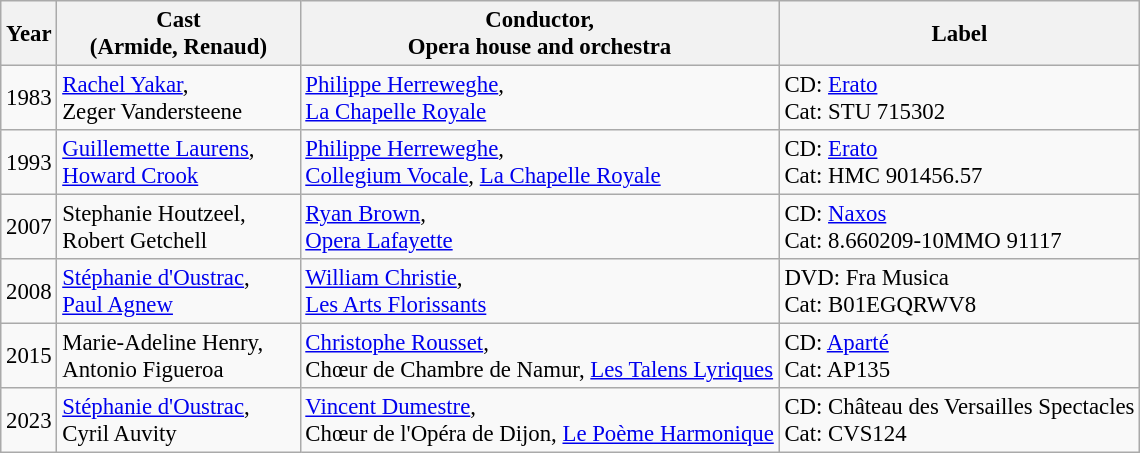<table class="wikitable" style="font-size:95%;">
<tr>
<th>Year</th>
<th Width="155">Cast<br>(Armide, Renaud)</th>
<th>Conductor,<br>Opera house and orchestra</th>
<th>Label</th>
</tr>
<tr>
<td>1983</td>
<td><a href='#'>Rachel Yakar</a>,<br>Zeger Vandersteene</td>
<td><a href='#'>Philippe Herreweghe</a>,<br><a href='#'>La Chapelle Royale</a></td>
<td>CD: <a href='#'>Erato</a><br>Cat: STU 715302</td>
</tr>
<tr>
<td>1993</td>
<td><a href='#'>Guillemette Laurens</a>,<br><a href='#'>Howard Crook</a></td>
<td><a href='#'>Philippe Herreweghe</a>,<br><a href='#'>Collegium Vocale</a>, <a href='#'>La Chapelle Royale</a></td>
<td>CD: <a href='#'>Erato</a><br>Cat: HMC 901456.57</td>
</tr>
<tr>
<td>2007</td>
<td>Stephanie Houtzeel,<br>Robert Getchell</td>
<td><a href='#'>Ryan Brown</a>,<br><a href='#'>Opera Lafayette</a></td>
<td>CD: <a href='#'>Naxos</a><br>Cat: 8.660209-10MMO 91117</td>
</tr>
<tr>
<td>2008</td>
<td><a href='#'>Stéphanie d'Oustrac</a>,<br><a href='#'>Paul Agnew</a></td>
<td><a href='#'>William Christie</a>,<br><a href='#'>Les Arts Florissants</a></td>
<td>DVD: Fra Musica <br>Cat: B01EGQRWV8 </td>
</tr>
<tr>
<td>2015</td>
<td>Marie-Adeline Henry,<br>Antonio Figueroa</td>
<td><a href='#'>Christophe Rousset</a>,<br>Chœur de Chambre de Namur, <a href='#'>Les Talens Lyriques</a></td>
<td>CD: <a href='#'>Aparté</a><br>Cat: AP135</td>
</tr>
<tr>
<td>2023</td>
<td><a href='#'>Stéphanie d'Oustrac</a>,<br>Cyril Auvity</td>
<td><a href='#'>Vincent Dumestre</a>,<br>Chœur de l'Opéra de Dijon, <a href='#'>Le Poème Harmonique</a></td>
<td>CD: Château des Versailles Spectacles<br>Cat: CVS124</td>
</tr>
</table>
